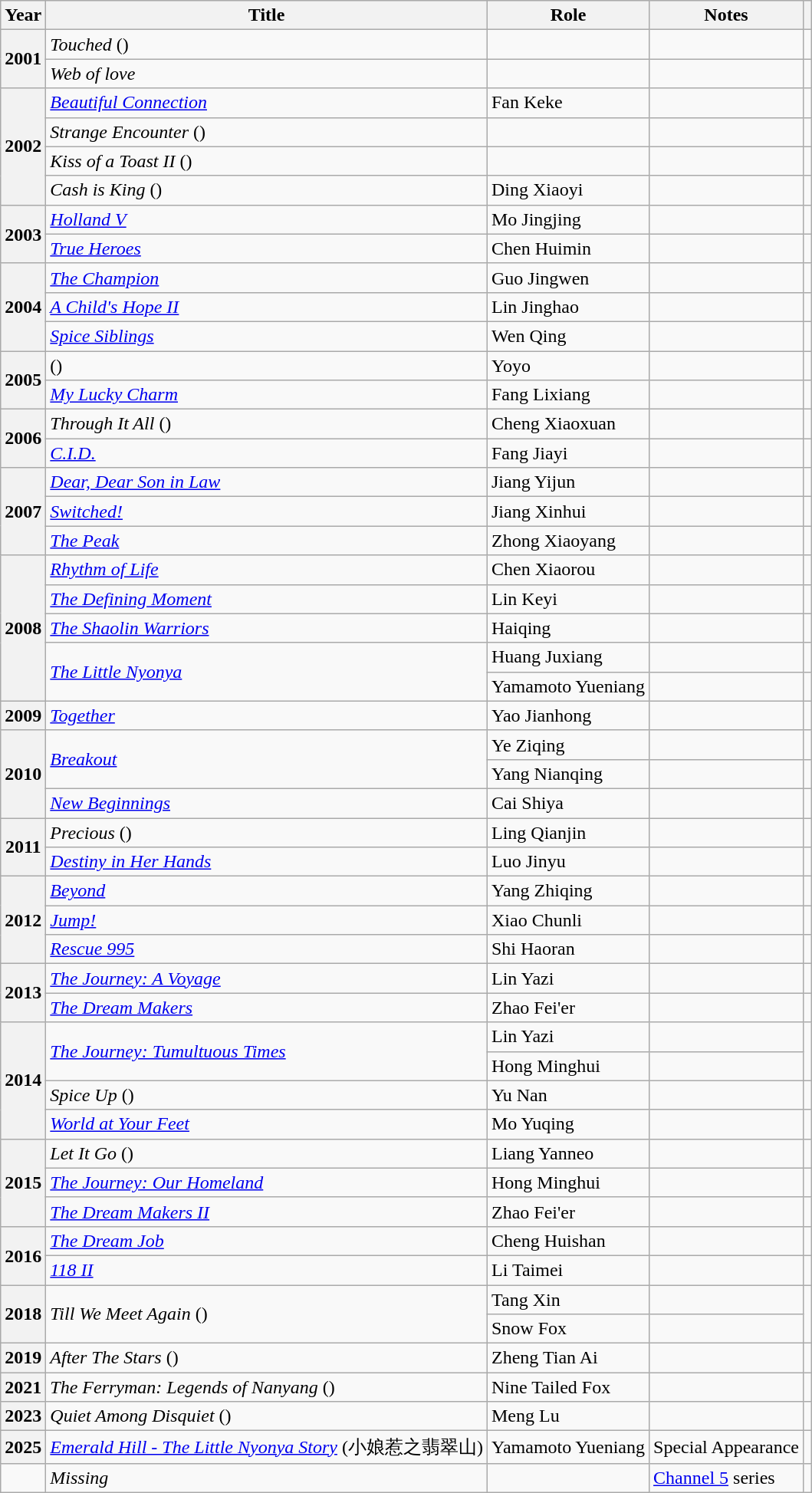<table class="wikitable sortable plainrowheaders">
<tr>
<th scope="col">Year</th>
<th scope="col">Title</th>
<th scope="col">Role</th>
<th scope="col" class="unsortable">Notes</th>
<th scope="col" class="unsortable"></th>
</tr>
<tr>
<th scope="row" rowspan="2">2001</th>
<td><em>Touched</em> ()</td>
<td></td>
<td></td>
<td></td>
</tr>
<tr>
<td><em>Web of love</em></td>
<td></td>
<td></td>
<td></td>
</tr>
<tr>
<th scope="row" rowspan="4">2002</th>
<td><em><a href='#'>Beautiful Connection</a></em></td>
<td>Fan Keke</td>
<td></td>
<td></td>
</tr>
<tr>
<td><em>Strange Encounter</em> ()</td>
<td></td>
<td></td>
<td></td>
</tr>
<tr>
<td><em>Kiss of a Toast II</em> ()</td>
<td></td>
<td></td>
<td></td>
</tr>
<tr>
<td><em>Cash is King</em> ()</td>
<td>Ding Xiaoyi</td>
<td></td>
<td></td>
</tr>
<tr>
<th scope="row" rowspan="2">2003</th>
<td><em><a href='#'>Holland V</a></em></td>
<td>Mo Jingjing</td>
<td></td>
<td></td>
</tr>
<tr>
<td><em><a href='#'>True Heroes</a></em></td>
<td>Chen Huimin</td>
<td></td>
<td></td>
</tr>
<tr>
<th scope="row" rowspan="3">2004</th>
<td><em><a href='#'>The Champion</a></em></td>
<td>Guo Jingwen</td>
<td></td>
<td></td>
</tr>
<tr>
<td><em><a href='#'>A Child's Hope II</a></em></td>
<td>Lin Jinghao</td>
<td></td>
<td></td>
</tr>
<tr>
<td><em><a href='#'>Spice Siblings</a></em></td>
<td>Wen Qing</td>
<td></td>
<td></td>
</tr>
<tr>
<th scope="row" rowspan="2">2005</th>
<td><em></em> ()</td>
<td>Yoyo</td>
<td></td>
<td></td>
</tr>
<tr>
<td><em><a href='#'>My Lucky Charm</a></em></td>
<td>Fang Lixiang</td>
<td></td>
<td></td>
</tr>
<tr>
<th scope="row" rowspan="2">2006</th>
<td><em>Through It All</em> ()</td>
<td>Cheng Xiaoxuan</td>
<td></td>
<td></td>
</tr>
<tr>
<td><em><a href='#'>C.I.D.</a></em></td>
<td>Fang Jiayi</td>
<td></td>
<td></td>
</tr>
<tr>
<th scope="row" rowspan="3">2007</th>
<td><em><a href='#'>Dear, Dear Son in Law</a></em></td>
<td>Jiang Yijun</td>
<td></td>
<td></td>
</tr>
<tr>
<td><em><a href='#'>Switched!</a></em></td>
<td>Jiang Xinhui</td>
<td></td>
<td></td>
</tr>
<tr>
<td><em><a href='#'>The Peak</a></em></td>
<td>Zhong Xiaoyang</td>
<td></td>
<td></td>
</tr>
<tr>
<th scope="row" rowspan="5">2008</th>
<td><em><a href='#'>Rhythm of Life</a></em></td>
<td>Chen Xiaorou</td>
<td></td>
<td></td>
</tr>
<tr>
<td><em><a href='#'>The Defining Moment</a></em></td>
<td>Lin Keyi</td>
<td></td>
<td></td>
</tr>
<tr>
<td><em><a href='#'>The Shaolin Warriors</a></em></td>
<td>Haiqing</td>
<td></td>
<td></td>
</tr>
<tr>
<td rowspan="2"><em><a href='#'>The Little Nyonya</a></em></td>
<td>Huang Juxiang</td>
<td></td>
<td></td>
</tr>
<tr>
<td>Yamamoto Yueniang</td>
<td></td>
<td></td>
</tr>
<tr>
<th scope="row" rowspan="1">2009</th>
<td><em><a href='#'>Together</a></em></td>
<td>Yao Jianhong</td>
<td></td>
<td></td>
</tr>
<tr>
<th scope="row" rowspan="3">2010</th>
<td rowspan="2"><em><a href='#'>Breakout</a></em></td>
<td>Ye Ziqing</td>
<td></td>
<td></td>
</tr>
<tr>
<td>Yang Nianqing</td>
<td></td>
<td></td>
</tr>
<tr>
<td><em><a href='#'>New Beginnings</a></em></td>
<td>Cai Shiya</td>
<td></td>
<td></td>
</tr>
<tr>
<th scope="row" rowspan="2">2011</th>
<td><em>Precious</em> ()</td>
<td>Ling Qianjin</td>
<td></td>
<td></td>
</tr>
<tr>
<td><em><a href='#'>Destiny in Her Hands</a></em></td>
<td>Luo Jinyu</td>
<td></td>
<td></td>
</tr>
<tr>
<th scope="row" rowspan="3">2012</th>
<td><em><a href='#'>Beyond</a></em></td>
<td>Yang Zhiqing</td>
<td></td>
<td></td>
</tr>
<tr>
<td><em><a href='#'>Jump!</a></em></td>
<td>Xiao Chunli</td>
<td></td>
<td></td>
</tr>
<tr>
<td><em><a href='#'>Rescue 995</a></em></td>
<td>Shi Haoran</td>
<td></td>
<td></td>
</tr>
<tr>
<th scope="row" rowspan="2">2013</th>
<td><em><a href='#'>The Journey: A Voyage</a></em></td>
<td>Lin Yazi</td>
<td></td>
<td></td>
</tr>
<tr>
<td><em><a href='#'>The Dream Makers</a></em></td>
<td>Zhao Fei'er</td>
<td></td>
<td></td>
</tr>
<tr>
<th scope="row" rowspan="4">2014</th>
<td rowspan="2"><em><a href='#'>The Journey: Tumultuous Times</a></em></td>
<td>Lin Yazi</td>
<td></td>
<td rowspan="2"></td>
</tr>
<tr>
<td>Hong Minghui</td>
<td></td>
</tr>
<tr>
<td><em>Spice Up</em> ()</td>
<td>Yu Nan</td>
<td></td>
<td></td>
</tr>
<tr>
<td><em><a href='#'>World at Your Feet</a></em></td>
<td>Mo Yuqing</td>
<td></td>
<td></td>
</tr>
<tr>
<th scope="row" rowspan="3">2015</th>
<td><em>Let It Go</em> ()</td>
<td>Liang Yanneo</td>
<td></td>
<td></td>
</tr>
<tr>
<td><em><a href='#'>The Journey: Our Homeland</a></em></td>
<td>Hong Minghui</td>
<td></td>
<td></td>
</tr>
<tr>
<td><em><a href='#'>The Dream Makers II</a></em></td>
<td>Zhao Fei'er</td>
<td></td>
<td></td>
</tr>
<tr>
<th scope="row" rowspan="2">2016</th>
<td><em><a href='#'>The Dream Job</a></em></td>
<td>Cheng Huishan</td>
<td></td>
<td></td>
</tr>
<tr>
<td><em><a href='#'>118 II</a></em></td>
<td>Li Taimei</td>
<td></td>
<td></td>
</tr>
<tr>
<th scope="row" rowspan="2">2018</th>
<td rowspan="2"><em>Till We Meet Again</em> ()</td>
<td>Tang Xin</td>
<td></td>
<td rowspan="2"></td>
</tr>
<tr>
<td>Snow Fox</td>
<td></td>
</tr>
<tr>
<th scope="row" rowspan="1">2019</th>
<td><em>After The Stars</em> ()</td>
<td>Zheng Tian Ai</td>
<td></td>
<td></td>
</tr>
<tr>
<th scope="row" rowspan="1">2021</th>
<td><em>The Ferryman: Legends of Nanyang</em> ()</td>
<td>Nine Tailed Fox</td>
<td></td>
<td></td>
</tr>
<tr>
<th scope="row" rowspan="1">2023</th>
<td><em>Quiet Among Disquiet</em> ()</td>
<td>Meng Lu</td>
<td></td>
<td></td>
</tr>
<tr>
<th scope="row" rowspan="1">2025</th>
<td><em><a href='#'>Emerald Hill - The Little Nyonya Story</a></em>  (小娘惹之翡翠山)</td>
<td>Yamamoto Yueniang</td>
<td>Special Appearance</td>
<td></td>
</tr>
<tr>
<td></td>
<td><em>Missing</em></td>
<td></td>
<td><a href='#'>Channel 5</a> series</td>
<td></td>
</tr>
</table>
